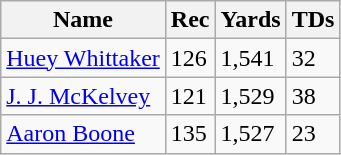<table class="wikitable">
<tr>
<th>Name</th>
<th>Rec</th>
<th>Yards</th>
<th>TDs</th>
</tr>
<tr>
<td><a href='#'>Huey Whittaker</a></td>
<td>126</td>
<td>1,541</td>
<td>32</td>
</tr>
<tr>
<td><a href='#'>J. J. McKelvey</a></td>
<td>121</td>
<td>1,529</td>
<td>38</td>
</tr>
<tr>
<td><a href='#'>Aaron Boone</a></td>
<td>135</td>
<td>1,527</td>
<td>23</td>
</tr>
</table>
